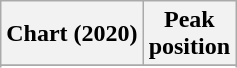<table class="wikitable sortable plainrowheaders" style="text-align:center">
<tr>
<th scope="col">Chart (2020)</th>
<th scope="col">Peak<br>position</th>
</tr>
<tr>
</tr>
<tr>
</tr>
<tr>
</tr>
</table>
